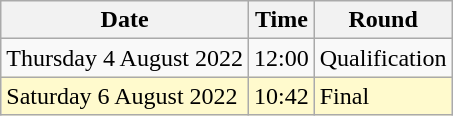<table class = "wikitable">
<tr>
<th>Date</th>
<th>Time</th>
<th>Round</th>
</tr>
<tr>
<td>Thursday 4 August 2022</td>
<td>12:00</td>
<td>Qualification</td>
</tr>
<tr>
<td style=background:lemonchiffon>Saturday 6 August 2022</td>
<td style=background:lemonchiffon>10:42</td>
<td style=background:lemonchiffon>Final</td>
</tr>
</table>
